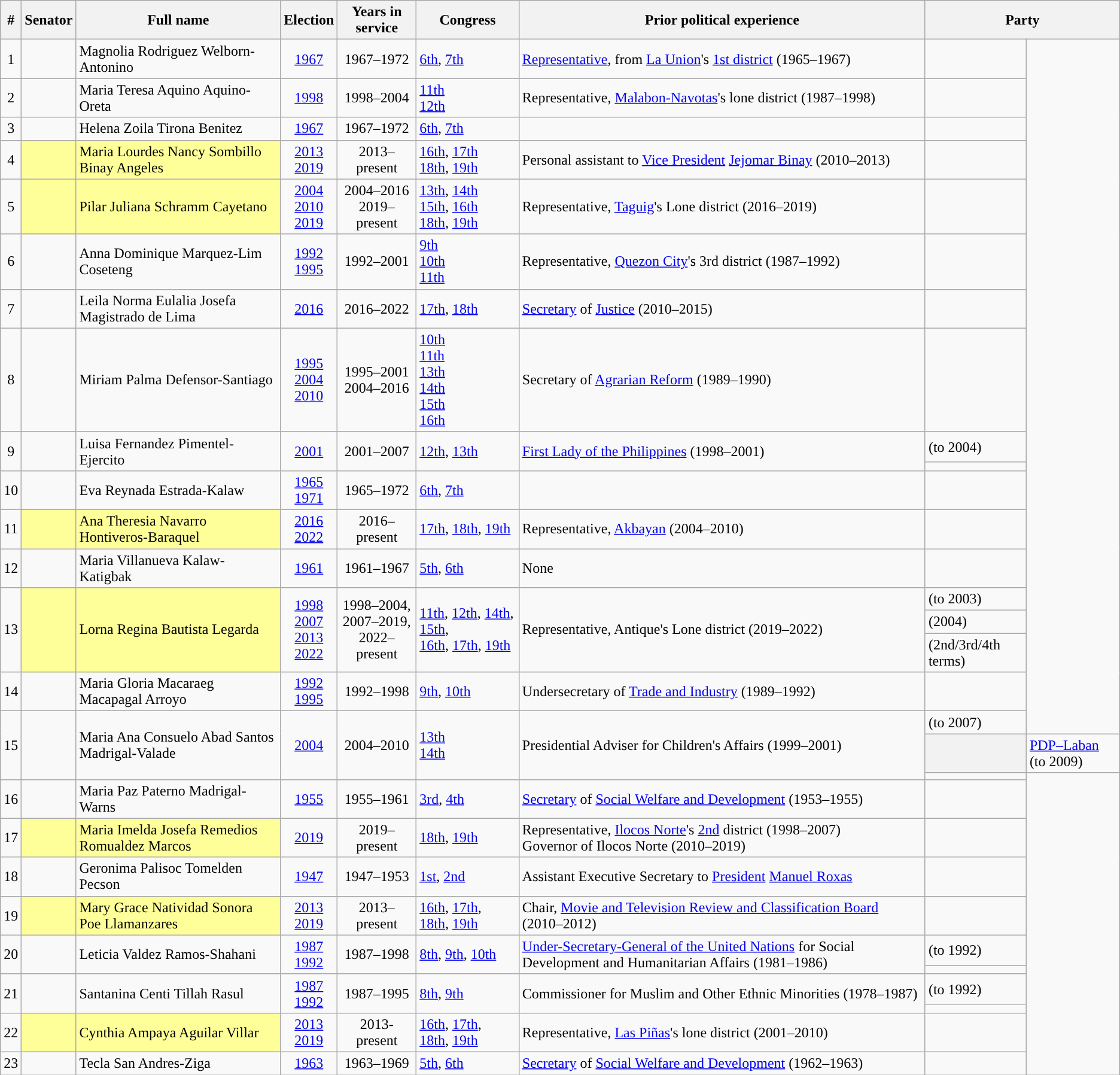<table class="wikitable sortable">
<tr>
<th bgcolor="#e3e3e3">#</th>
<th bgcolor="#e3e3e3">Senator</th>
<th bgcolor="#e3e3e3" class="unsortable">Full name</th>
<th bgcolor="#e3e3e3">Election</th>
<th bgcolor="#e3e3e3">Years in service</th>
<th bgcolor="#e3e3e3" class="unsortable">Congress</th>
<th bgcolor="#e3e3e3" class="unsortable">Prior political experience</th>
<th bgcolor="#e3e3e3" colspan=2>Party</th>
</tr>
<tr>
<td align="center" scope="row">1</td>
<td></td>
<td>Magnolia Rodriguez Welborn-Antonino</td>
<td align="center"><a href='#'>1967</a></td>
<td align="center">1967–1972</td>
<td><a href='#'>6th</a>, <a href='#'>7th</a></td>
<td><a href='#'>Representative</a>, from <a href='#'>La Union</a>'s <a href='#'>1st district</a> (1965–1967)</td>
<td></td>
</tr>
<tr>
<td align="center" scope="row">2</td>
<td></td>
<td>Maria Teresa Aquino Aquino-Oreta</td>
<td align="center"><a href='#'>1998</a></td>
<td align="center">1998–2004</td>
<td><a href='#'>11th</a><br><a href='#'>12th</a></td>
<td>Representative, <a href='#'>Malabon-Navotas</a>'s lone district (1987–1998)</td>
<td></td>
</tr>
<tr>
<td align="center" scope="row">3</td>
<td></td>
<td>Helena Zoila Tirona Benitez</td>
<td align="center"><a href='#'>1967</a></td>
<td align="center">1967–1972</td>
<td><a href='#'>6th</a>, <a href='#'>7th</a></td>
<td></td>
<td></td>
</tr>
<tr>
<td align="center" scope="row">4</td>
<td bgcolor="#FFFF99"><strong></strong></td>
<td bgcolor="#FFFF99">Maria Lourdes Nancy Sombillo Binay Angeles</td>
<td align="center"><a href='#'>2013</a><br><a href='#'>2019</a></td>
<td align="center">2013–present</td>
<td><a href='#'>16th</a>, <a href='#'>17th</a><br><a href='#'>18th</a>, <a href='#'>19th</a></td>
<td>Personal assistant to <a href='#'>Vice President</a> <a href='#'>Jejomar Binay</a> (2010–2013)</td>
<td></td>
</tr>
<tr>
<td align="center" scope="row">5</td>
<td bgcolor="#FFFF99"><strong></strong></td>
<td bgcolor="#FFFF99">Pilar Juliana Schramm Cayetano</td>
<td align="center"><a href='#'>2004</a><br><a href='#'>2010</a><br><a href='#'>2019</a></td>
<td align="center">2004–2016<br>2019–present</td>
<td><a href='#'>13th</a>, <a href='#'>14th</a><br><a href='#'>15th</a>, <a href='#'>16th</a><br><a href='#'>18th</a>, <a href='#'>19th</a></td>
<td>Representative, <a href='#'>Taguig</a>'s Lone district (2016–2019)</td>
<td></td>
</tr>
<tr>
<td align="center" scope="row">6</td>
<td></td>
<td>Anna Dominique Marquez-Lim Coseteng</td>
<td align="center"><a href='#'>1992</a><br><a href='#'>1995</a></td>
<td align="center">1992–2001</td>
<td><a href='#'>9th</a><br><a href='#'>10th</a><br><a href='#'>11th</a></td>
<td>Representative, <a href='#'>Quezon City</a>'s 3rd district (1987–1992)</td>
<td></td>
</tr>
<tr>
<td align="center" scope="row">7</td>
<td></td>
<td>Leila Norma Eulalia Josefa Magistrado de Lima</td>
<td align="center"><a href='#'>2016</a></td>
<td align="center">2016–2022</td>
<td><a href='#'>17th</a>, <a href='#'>18th</a></td>
<td><a href='#'>Secretary</a> of <a href='#'>Justice</a> (2010–2015)</td>
<td></td>
</tr>
<tr>
<td align="center" scope="row">8</td>
<td></td>
<td>Miriam Palma Defensor-Santiago</td>
<td align="center"><a href='#'>1995</a><br><a href='#'>2004</a><br><a href='#'>2010</a></td>
<td align="center">1995–2001<br>2004–2016</td>
<td><a href='#'>10th</a><br><a href='#'>11th</a><br><a href='#'>13th</a><br><a href='#'>14th</a><br><a href='#'>15th</a><br><a href='#'>16th</a></td>
<td>Secretary of <a href='#'>Agrarian Reform</a> (1989–1990)</td>
<td></td>
</tr>
<tr>
<td rowspan=2 align="center" scope="row">9</td>
<td rowspan=2></td>
<td rowspan=2>Luisa Fernandez Pimentel-Ejercito</td>
<td rowspan=2 align="center"><a href='#'>2001</a></td>
<td rowspan=2 align="center">2001–2007</td>
<td rowspan=2><a href='#'>12th</a>, <a href='#'>13th</a></td>
<td rowspan=2><a href='#'>First Lady of the Philippines</a> (1998–2001)</td>
<td> (to 2004)</td>
</tr>
<tr>
<td></td>
</tr>
<tr>
<td align="center" scope="row">10</td>
<td></td>
<td>Eva Reynada Estrada-Kalaw</td>
<td align="center"><a href='#'>1965</a><br><a href='#'>1971</a></td>
<td align="center">1965–1972</td>
<td><a href='#'>6th</a>, <a href='#'>7th</a></td>
<td></td>
<td></td>
</tr>
<tr>
<td align="center" scope="row">11</td>
<td bgcolor="#FFFF99"><strong></strong></td>
<td bgcolor="#FFFF99">Ana Theresia Navarro Hontiveros-Baraquel</td>
<td align="center"><a href='#'>2016</a><br><a href='#'>2022</a></td>
<td align="center">2016–present</td>
<td><a href='#'>17th</a>, <a href='#'>18th</a>, <a href='#'>19th</a></td>
<td>Representative, <a href='#'>Akbayan</a> (2004–2010)</td>
<td></td>
</tr>
<tr>
<td align="center" scope="row">12</td>
<td></td>
<td>Maria Villanueva Kalaw-Katigbak</td>
<td align="center"><a href='#'>1961</a></td>
<td align="center">1961–1967</td>
<td><a href='#'>5th</a>, <a href='#'>6th</a></td>
<td>None</td>
<td></td>
</tr>
<tr>
<td rowspan=3 align="center" scope="row">13</td>
<td rowspan=3 bgcolor="#FFFF99"><strong></strong></td>
<td rowspan=3 bgcolor="#FFFF99">Lorna Regina Bautista Legarda</td>
<td rowspan=3 align="center"><a href='#'>1998</a><br><a href='#'>2007</a><br><a href='#'>2013</a><br><a href='#'>2022</a></td>
<td rowspan=3 align="center">1998–2004,<br>2007–2019,<br>2022–present</td>
<td rowspan=3><a href='#'>11th</a>, <a href='#'>12th</a>, <a href='#'>14th</a>, <a href='#'>15th</a>,<br><a href='#'>16th</a>, <a href='#'>17th</a>, <a href='#'>19th</a></td>
<td rowspan=3>Representative, Antique's Lone district (2019–2022)</td>
<td> (to 2003)</td>
</tr>
<tr>
<td> (2004)</td>
</tr>
<tr>
<td> (2nd/3rd/4th terms)</td>
</tr>
<tr>
<td align="center" scope="row">14</td>
<td></td>
<td>Maria Gloria Macaraeg Macapagal Arroyo</td>
<td align="center"><a href='#'>1992</a><br><a href='#'>1995</a></td>
<td align="center">1992–1998</td>
<td><a href='#'>9th</a>, <a href='#'>10th</a></td>
<td>Undersecretary of <a href='#'>Trade and Industry</a> (1989–1992)</td>
<td></td>
</tr>
<tr>
<td rowspan=3 align="center" scope="row">15</td>
<td rowspan=3></td>
<td rowspan=3>Maria Ana Consuelo Abad Santos Madrigal-Valade</td>
<td rowspan=3 align="center"><a href='#'>2004</a></td>
<td rowspan=3 align="center">2004–2010</td>
<td rowspan=3><a href='#'>13th</a><br><a href='#'>14th</a></td>
<td rowspan=3>Presidential Adviser for Children's Affairs (1999–2001)</td>
<td> (to 2007)</td>
</tr>
<tr>
<th style="background-color: "></th>
<td><a href='#'>PDP–Laban</a> (to 2009)</td>
</tr>
<tr>
<td></td>
</tr>
<tr>
<td align="center" scope="row">16</td>
<td></td>
<td>Maria Paz Paterno Madrigal-Warns</td>
<td align="center"><a href='#'>1955</a></td>
<td align="center">1955–1961</td>
<td><a href='#'>3rd</a>, <a href='#'>4th</a></td>
<td><a href='#'>Secretary</a> of <a href='#'>Social Welfare and Development</a> (1953–1955)</td>
<td></td>
</tr>
<tr>
<td align="center" scope="row">17</td>
<td bgcolor="#FFFF99"><strong></strong></td>
<td bgcolor="#FFFF99">Maria Imelda Josefa Remedios Romualdez Marcos</td>
<td align="center"><a href='#'>2019</a></td>
<td align="center">2019–present</td>
<td><a href='#'>18th</a>, <a href='#'>19th</a></td>
<td>Representative, <a href='#'>Ilocos Norte</a>'s <a href='#'>2nd</a> district (1998–2007) <br>Governor of Ilocos Norte (2010–2019)</td>
<td></td>
</tr>
<tr>
<td align="center" scope="row">18</td>
<td></td>
<td>Geronima Palisoc Tomelden Pecson</td>
<td align="center"><a href='#'>1947</a></td>
<td align="center">1947–1953</td>
<td><a href='#'>1st</a>, <a href='#'>2nd</a></td>
<td>Assistant Executive Secretary to <a href='#'>President</a> <a href='#'>Manuel Roxas</a></td>
<td></td>
</tr>
<tr>
<td align="center" scope="row">19</td>
<td bgcolor="#FFFF99"><strong></strong></td>
<td bgcolor="#FFFF99">Mary Grace Natividad Sonora Poe Llamanzares</td>
<td align="center"><a href='#'>2013</a><br><a href='#'>2019</a></td>
<td align="center">2013–present</td>
<td><a href='#'>16th</a>, <a href='#'>17th</a>,<br><a href='#'>18th</a>, <a href='#'>19th</a></td>
<td>Chair, <a href='#'>Movie and Television Review and Classification Board</a> (2010–2012)</td>
<td></td>
</tr>
<tr>
<td rowspan=2 align="center" scope="row">20</td>
<td rowspan=2></td>
<td rowspan=2>Leticia Valdez Ramos-Shahani</td>
<td rowspan=2 align="center"><a href='#'>1987</a><br><a href='#'>1992</a></td>
<td rowspan=2 align="center">1987–1998</td>
<td rowspan=2><a href='#'>8th</a>, <a href='#'>9th</a>, <a href='#'>10th</a></td>
<td rowspan=2><a href='#'>Under-Secretary-General of the United Nations</a> for Social Development and Humanitarian Affairs (1981–1986)</td>
<td> (to 1992)</td>
</tr>
<tr>
<td></td>
</tr>
<tr>
<td rowspan=2 align="center" scope="row">21</td>
<td rowspan=2></td>
<td rowspan=2>Santanina Centi Tillah Rasul</td>
<td rowspan=2 align="center"><a href='#'>1987</a><br><a href='#'>1992</a></td>
<td rowspan=2 align="center">1987–1995</td>
<td rowspan=2><a href='#'>8th</a>, <a href='#'>9th</a></td>
<td rowspan=2>Commissioner for Muslim and Other Ethnic Minorities (1978–1987)</td>
<td> (to 1992)</td>
</tr>
<tr>
<td></td>
</tr>
<tr>
<td align="center" scope="row">22</td>
<td bgcolor="#FFFF99"><strong></strong></td>
<td bgcolor="#FFFF99">Cynthia Ampaya Aguilar Villar</td>
<td align="center"><a href='#'>2013</a><br><a href='#'>2019</a></td>
<td align="center">2013-present</td>
<td><a href='#'>16th</a>, <a href='#'>17th</a>,<br><a href='#'>18th</a>, <a href='#'>19th</a></td>
<td>Representative, <a href='#'>Las Piñas</a>'s lone district (2001–2010)</td>
<td></td>
</tr>
<tr>
<td align="center" scope="row">23</td>
<td></td>
<td>Tecla San Andres-Ziga</td>
<td align="center"><a href='#'>1963</a></td>
<td align="center">1963–1969</td>
<td><a href='#'>5th</a>, <a href='#'>6th</a></td>
<td><a href='#'>Secretary</a> of <a href='#'>Social Welfare and Development</a> (1962–1963)</td>
<td></td>
</tr>
</table>
